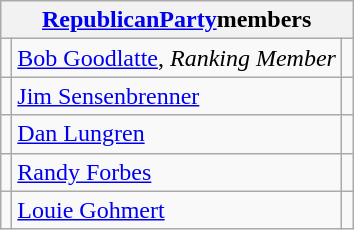<table class="wikitable">
<tr>
<th colspan=3><a href='#'>RepublicanParty</a>members</th>
</tr>
<tr>
<td></td>
<td><a href='#'>Bob Goodlatte</a>, <em>Ranking Member</em></td>
<td></td>
</tr>
<tr>
<td></td>
<td><a href='#'>Jim Sensenbrenner</a></td>
<td></td>
</tr>
<tr>
<td></td>
<td><a href='#'>Dan Lungren</a></td>
<td></td>
</tr>
<tr>
<td></td>
<td><a href='#'>Randy Forbes</a></td>
<td></td>
</tr>
<tr>
<td></td>
<td><a href='#'>Louie Gohmert</a></td>
<td></td>
</tr>
</table>
